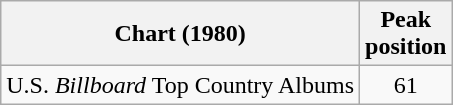<table class="wikitable">
<tr>
<th>Chart (1980)</th>
<th>Peak<br>position</th>
</tr>
<tr>
<td>U.S. <em>Billboard</em> Top Country Albums</td>
<td align="center">61</td>
</tr>
</table>
